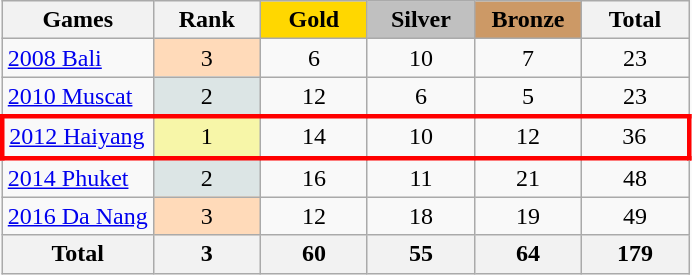<table class="wikitable sortable" style="margin-top:0em; text-align:center; font-size:100%;">
<tr>
<th>Games</th>
<th style="width:4em;">Rank</th>
<th style="background:gold; width:4em;"><strong>Gold</strong></th>
<th style="background:silver; width:4em;"><strong>Silver</strong></th>
<th style="background:#cc9966; width:4em;"><strong>Bronze</strong></th>
<th style="width:4em;">Total</th>
</tr>
<tr>
<td align=left><a href='#'>2008 Bali</a></td>
<td bgcolor=ffdab9>3</td>
<td>6</td>
<td>10</td>
<td>7</td>
<td>23</td>
</tr>
<tr>
<td align=left><a href='#'>2010 Muscat</a></td>
<td bgcolor=dce5e5>2</td>
<td>12</td>
<td>6</td>
<td>5</td>
<td>23</td>
</tr>
<tr style="border: 3px solid red">
<td align=left><a href='#'>2012 Haiyang</a></td>
<td bgcolor=f7f6a8>1</td>
<td>14</td>
<td>10</td>
<td>12</td>
<td>36</td>
</tr>
<tr>
<td align=left><a href='#'>2014 Phuket</a></td>
<td bgcolor=dce5e5>2</td>
<td>16</td>
<td>11</td>
<td>21</td>
<td>48</td>
</tr>
<tr>
<td align=left><a href='#'>2016 Da Nang</a></td>
<td bgcolor=ffdab9>3</td>
<td>12</td>
<td>18</td>
<td>19</td>
<td>49</td>
</tr>
<tr>
<th>Total</th>
<th>3</th>
<th>60</th>
<th>55</th>
<th>64</th>
<th>179</th>
</tr>
</table>
